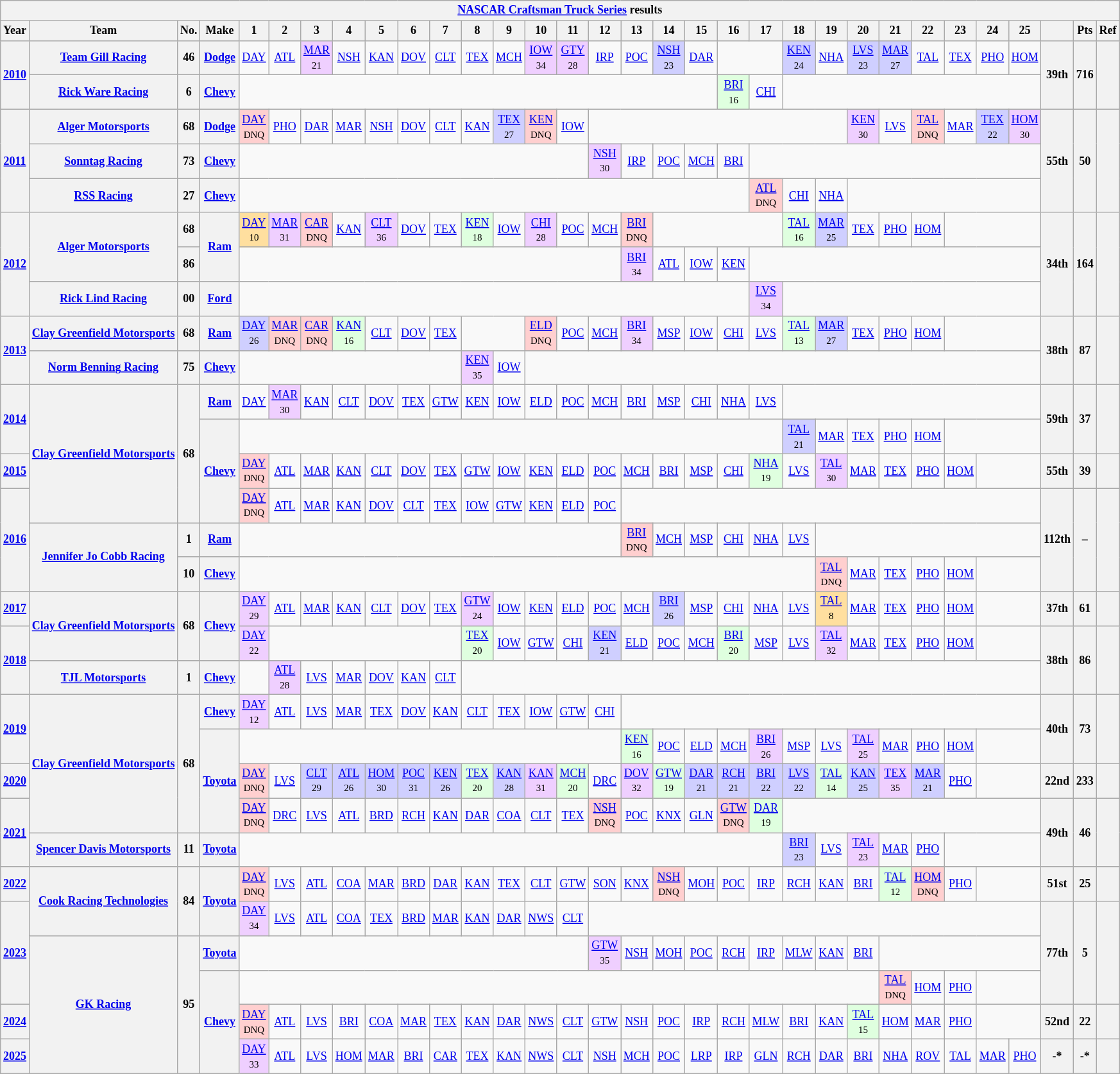<table class="wikitable" style="text-align:center; font-size:75%">
<tr>
<th colspan=32><a href='#'>NASCAR Craftsman Truck Series</a> results</th>
</tr>
<tr>
<th>Year</th>
<th>Team</th>
<th>No.</th>
<th>Make</th>
<th>1</th>
<th>2</th>
<th>3</th>
<th>4</th>
<th>5</th>
<th>6</th>
<th>7</th>
<th>8</th>
<th>9</th>
<th>10</th>
<th>11</th>
<th>12</th>
<th>13</th>
<th>14</th>
<th>15</th>
<th>16</th>
<th>17</th>
<th>18</th>
<th>19</th>
<th>20</th>
<th>21</th>
<th>22</th>
<th>23</th>
<th>24</th>
<th>25</th>
<th></th>
<th>Pts</th>
<th>Ref</th>
</tr>
<tr>
<th rowspan=2><a href='#'>2010</a></th>
<th><a href='#'>Team Gill Racing</a></th>
<th>46</th>
<th><a href='#'>Dodge</a></th>
<td><a href='#'>DAY</a></td>
<td><a href='#'>ATL</a></td>
<td style="background:#EFCFFF;"><a href='#'>MAR</a><br><small>21</small></td>
<td><a href='#'>NSH</a></td>
<td><a href='#'>KAN</a></td>
<td><a href='#'>DOV</a></td>
<td><a href='#'>CLT</a></td>
<td><a href='#'>TEX</a></td>
<td><a href='#'>MCH</a></td>
<td style="background:#EFCFFF;"><a href='#'>IOW</a><br><small>34</small></td>
<td style="background:#EFCFFF;"><a href='#'>GTY</a><br><small>28</small></td>
<td><a href='#'>IRP</a></td>
<td><a href='#'>POC</a></td>
<td style="background:#CFCFFF;"><a href='#'>NSH</a><br><small>23</small></td>
<td><a href='#'>DAR</a></td>
<td colspan=2></td>
<td style="background:#CFCFFF;"><a href='#'>KEN</a><br><small>24</small></td>
<td><a href='#'>NHA</a></td>
<td style="background:#CFCFFF;"><a href='#'>LVS</a><br><small>23</small></td>
<td style="background:#CFCFFF;"><a href='#'>MAR</a><br><small>27</small></td>
<td><a href='#'>TAL</a></td>
<td><a href='#'>TEX</a></td>
<td><a href='#'>PHO</a></td>
<td><a href='#'>HOM</a></td>
<th rowspan=2>39th</th>
<th rowspan=2>716</th>
<th rowspan=2></th>
</tr>
<tr>
<th><a href='#'>Rick Ware Racing</a></th>
<th>6</th>
<th><a href='#'>Chevy</a></th>
<td colspan=15></td>
<td style="background:#DFFFDF;"><a href='#'>BRI</a><br><small>16</small></td>
<td><a href='#'>CHI</a></td>
<td colspan=8></td>
</tr>
<tr>
<th rowspan=3><a href='#'>2011</a></th>
<th><a href='#'>Alger Motorsports</a></th>
<th>68</th>
<th><a href='#'>Dodge</a></th>
<td style="background:#FFCFCF;"><a href='#'>DAY</a><br><small>DNQ</small></td>
<td><a href='#'>PHO</a></td>
<td><a href='#'>DAR</a></td>
<td><a href='#'>MAR</a></td>
<td><a href='#'>NSH</a></td>
<td><a href='#'>DOV</a></td>
<td><a href='#'>CLT</a></td>
<td><a href='#'>KAN</a></td>
<td style="background:#CFCFFF;"><a href='#'>TEX</a><br><small>27</small></td>
<td style="background:#FFCFCF;"><a href='#'>KEN</a><br><small>DNQ</small></td>
<td><a href='#'>IOW</a></td>
<td colspan=8></td>
<td style="background:#EFCFFF;"><a href='#'>KEN</a><br><small>30</small></td>
<td><a href='#'>LVS</a></td>
<td style="background:#FFCFCF;"><a href='#'>TAL</a><br><small>DNQ</small></td>
<td><a href='#'>MAR</a></td>
<td style="background:#CFCFFF;"><a href='#'>TEX</a><br><small>22</small></td>
<td style="background:#EFCFFF;"><a href='#'>HOM</a><br><small>30</small></td>
<th rowspan=3>55th</th>
<th rowspan=3>50</th>
<th rowspan=3></th>
</tr>
<tr>
<th><a href='#'>Sonntag Racing</a></th>
<th>73</th>
<th><a href='#'>Chevy</a></th>
<td colspan=11></td>
<td style="background:#EFCFFF;"><a href='#'>NSH</a><br><small>30</small></td>
<td><a href='#'>IRP</a></td>
<td><a href='#'>POC</a></td>
<td><a href='#'>MCH</a></td>
<td><a href='#'>BRI</a></td>
<td colspan=9></td>
</tr>
<tr>
<th><a href='#'>RSS Racing</a></th>
<th>27</th>
<th><a href='#'>Chevy</a></th>
<td colspan=16></td>
<td style="background:#FFCFCF;"><a href='#'>ATL</a><br><small>DNQ</small></td>
<td><a href='#'>CHI</a></td>
<td><a href='#'>NHA</a></td>
<td colspan=6></td>
</tr>
<tr>
<th rowspan=3><a href='#'>2012</a></th>
<th rowspan=2><a href='#'>Alger Motorsports</a></th>
<th>68</th>
<th rowspan=2><a href='#'>Ram</a></th>
<td style="background:#FFDF9F;"><a href='#'>DAY</a><br><small>10</small></td>
<td style="background:#EFCFFF;"><a href='#'>MAR</a><br><small>31</small></td>
<td style="background:#FFCFCF;"><a href='#'>CAR</a><br><small>DNQ</small></td>
<td><a href='#'>KAN</a></td>
<td style="background:#EFCFFF;"><a href='#'>CLT</a><br><small>36</small></td>
<td><a href='#'>DOV</a></td>
<td><a href='#'>TEX</a></td>
<td style="background:#DFFFDF;"><a href='#'>KEN</a><br><small>18</small></td>
<td><a href='#'>IOW</a></td>
<td style="background:#EFCFFF;"><a href='#'>CHI</a><br><small>28</small></td>
<td><a href='#'>POC</a></td>
<td><a href='#'>MCH</a></td>
<td style="background:#FFCFCF;"><a href='#'>BRI</a><br><small>DNQ</small></td>
<td colspan=4></td>
<td style="background:#DFFFDF;"><a href='#'>TAL</a><br><small>16</small></td>
<td style="background:#CFCFFF;"><a href='#'>MAR</a><br><small>25</small></td>
<td><a href='#'>TEX</a></td>
<td><a href='#'>PHO</a></td>
<td><a href='#'>HOM</a></td>
<td colspan=3></td>
<th rowspan=3>34th</th>
<th rowspan=3>164</th>
<th rowspan=3></th>
</tr>
<tr>
<th>86</th>
<td colspan=12></td>
<td style="background:#EFCFFF;"><a href='#'>BRI</a><br><small>34</small></td>
<td><a href='#'>ATL</a></td>
<td><a href='#'>IOW</a></td>
<td><a href='#'>KEN</a></td>
<td colspan=9></td>
</tr>
<tr>
<th><a href='#'>Rick Lind Racing</a></th>
<th>00</th>
<th><a href='#'>Ford</a></th>
<td colspan=16></td>
<td style="background:#EFCFFF;"><a href='#'>LVS</a><br><small>34</small></td>
<td colspan=8></td>
</tr>
<tr>
<th rowspan=2><a href='#'>2013</a></th>
<th><a href='#'>Clay Greenfield Motorsports</a></th>
<th>68</th>
<th><a href='#'>Ram</a></th>
<td style="background:#CFCFFF;"><a href='#'>DAY</a><br><small>26</small></td>
<td style="background:#FFCFCF;"><a href='#'>MAR</a><br><small>DNQ</small></td>
<td style="background:#FFCFCF;"><a href='#'>CAR</a><br><small>DNQ</small></td>
<td style="background:#DFFFDF;"><a href='#'>KAN</a><br><small>16</small></td>
<td><a href='#'>CLT</a></td>
<td><a href='#'>DOV</a></td>
<td><a href='#'>TEX</a></td>
<td colspan=2></td>
<td style="background:#FFCFCF;"><a href='#'>ELD</a><br><small>DNQ</small></td>
<td><a href='#'>POC</a></td>
<td><a href='#'>MCH</a></td>
<td style="background:#EFCFFF;"><a href='#'>BRI</a><br><small>34</small></td>
<td><a href='#'>MSP</a></td>
<td><a href='#'>IOW</a></td>
<td><a href='#'>CHI</a></td>
<td><a href='#'>LVS</a></td>
<td style="background:#DFFFDF;"><a href='#'>TAL</a><br><small>13</small></td>
<td style="background:#CFCFFF;"><a href='#'>MAR</a><br><small>27</small></td>
<td><a href='#'>TEX</a></td>
<td><a href='#'>PHO</a></td>
<td><a href='#'>HOM</a></td>
<td colspan=3></td>
<th rowspan=2>38th</th>
<th rowspan=2>87</th>
<th rowspan=2></th>
</tr>
<tr>
<th><a href='#'>Norm Benning Racing</a></th>
<th>75</th>
<th><a href='#'>Chevy</a></th>
<td colspan=7></td>
<td style="background:#EFCFFF;"><a href='#'>KEN</a><br><small>35</small></td>
<td><a href='#'>IOW</a></td>
<td colspan=16></td>
</tr>
<tr>
<th rowspan=2><a href='#'>2014</a></th>
<th rowspan=4><a href='#'>Clay Greenfield Motorsports</a></th>
<th rowspan=4>68</th>
<th><a href='#'>Ram</a></th>
<td><a href='#'>DAY</a></td>
<td style="background:#EFCFFF;"><a href='#'>MAR</a><br><small>30</small></td>
<td><a href='#'>KAN</a></td>
<td><a href='#'>CLT</a></td>
<td><a href='#'>DOV</a></td>
<td><a href='#'>TEX</a></td>
<td><a href='#'>GTW</a></td>
<td><a href='#'>KEN</a></td>
<td><a href='#'>IOW</a></td>
<td><a href='#'>ELD</a></td>
<td><a href='#'>POC</a></td>
<td><a href='#'>MCH</a></td>
<td><a href='#'>BRI</a></td>
<td><a href='#'>MSP</a></td>
<td><a href='#'>CHI</a></td>
<td><a href='#'>NHA</a></td>
<td><a href='#'>LVS</a></td>
<td colspan=8></td>
<th rowspan=2>59th</th>
<th rowspan=2>37</th>
<th rowspan=2></th>
</tr>
<tr>
<th rowspan=3><a href='#'>Chevy</a></th>
<td colspan=17></td>
<td style="background:#CFCFFF;"><a href='#'>TAL</a><br><small>21</small></td>
<td><a href='#'>MAR</a></td>
<td><a href='#'>TEX</a></td>
<td><a href='#'>PHO</a></td>
<td><a href='#'>HOM</a></td>
<td colspan=3></td>
</tr>
<tr>
<th><a href='#'>2015</a></th>
<td style="background:#FFCFCF;"><a href='#'>DAY</a><br><small>DNQ</small></td>
<td><a href='#'>ATL</a></td>
<td><a href='#'>MAR</a></td>
<td><a href='#'>KAN</a></td>
<td><a href='#'>CLT</a></td>
<td><a href='#'>DOV</a></td>
<td><a href='#'>TEX</a></td>
<td><a href='#'>GTW</a></td>
<td><a href='#'>IOW</a></td>
<td><a href='#'>KEN</a></td>
<td><a href='#'>ELD</a></td>
<td><a href='#'>POC</a></td>
<td><a href='#'>MCH</a></td>
<td><a href='#'>BRI</a></td>
<td><a href='#'>MSP</a></td>
<td><a href='#'>CHI</a></td>
<td style="background:#DFFFDF;"><a href='#'>NHA</a><br><small>19</small></td>
<td><a href='#'>LVS</a></td>
<td style="background:#EFCFFF;"><a href='#'>TAL</a><br><small>30</small></td>
<td><a href='#'>MAR</a></td>
<td><a href='#'>TEX</a></td>
<td><a href='#'>PHO</a></td>
<td><a href='#'>HOM</a></td>
<td colspan=2></td>
<th>55th</th>
<th>39</th>
<th></th>
</tr>
<tr>
<th rowspan=3><a href='#'>2016</a></th>
<td style="background:#FFCFCF;"><a href='#'>DAY</a><br><small>DNQ</small></td>
<td><a href='#'>ATL</a></td>
<td><a href='#'>MAR</a></td>
<td><a href='#'>KAN</a></td>
<td><a href='#'>DOV</a></td>
<td><a href='#'>CLT</a></td>
<td><a href='#'>TEX</a></td>
<td><a href='#'>IOW</a></td>
<td><a href='#'>GTW</a></td>
<td><a href='#'>KEN</a></td>
<td><a href='#'>ELD</a></td>
<td><a href='#'>POC</a></td>
<td colspan=13></td>
<th rowspan=3>112th</th>
<th rowspan=3>–</th>
<th rowspan=3></th>
</tr>
<tr>
<th rowspan=2><a href='#'>Jennifer Jo Cobb Racing</a></th>
<th>1</th>
<th><a href='#'>Ram</a></th>
<td colspan=12></td>
<td style="background:#FFCFCF;"><a href='#'>BRI</a><br><small>DNQ</small></td>
<td><a href='#'>MCH</a></td>
<td><a href='#'>MSP</a></td>
<td><a href='#'>CHI</a></td>
<td><a href='#'>NHA</a></td>
<td><a href='#'>LVS</a></td>
<td colspan=7></td>
</tr>
<tr>
<th>10</th>
<th><a href='#'>Chevy</a></th>
<td colspan=18></td>
<td style="background:#FFCFCF;"><a href='#'>TAL</a><br><small>DNQ</small></td>
<td><a href='#'>MAR</a></td>
<td><a href='#'>TEX</a></td>
<td><a href='#'>PHO</a></td>
<td><a href='#'>HOM</a></td>
<td colspan=2></td>
</tr>
<tr>
<th><a href='#'>2017</a></th>
<th rowspan=2><a href='#'>Clay Greenfield Motorsports</a></th>
<th rowspan=2>68</th>
<th rowspan=2><a href='#'>Chevy</a></th>
<td style="background:#EFCFFF;"><a href='#'>DAY</a><br><small>29</small></td>
<td><a href='#'>ATL</a></td>
<td><a href='#'>MAR</a></td>
<td><a href='#'>KAN</a></td>
<td><a href='#'>CLT</a></td>
<td><a href='#'>DOV</a></td>
<td><a href='#'>TEX</a></td>
<td style="background:#EFCFFF;"><a href='#'>GTW</a><br><small>24</small></td>
<td><a href='#'>IOW</a></td>
<td><a href='#'>KEN</a></td>
<td><a href='#'>ELD</a></td>
<td><a href='#'>POC</a></td>
<td><a href='#'>MCH</a></td>
<td style="background:#CFCFFF;"><a href='#'>BRI</a><br><small>26</small></td>
<td><a href='#'>MSP</a></td>
<td><a href='#'>CHI</a></td>
<td><a href='#'>NHA</a></td>
<td><a href='#'>LVS</a></td>
<td style="background:#FFDF9F;"><a href='#'>TAL</a><br><small>8</small></td>
<td><a href='#'>MAR</a></td>
<td><a href='#'>TEX</a></td>
<td><a href='#'>PHO</a></td>
<td><a href='#'>HOM</a></td>
<td colspan=2></td>
<th>37th</th>
<th>61</th>
<th></th>
</tr>
<tr>
<th rowspan=2><a href='#'>2018</a></th>
<td style="background:#EFCFFF;"><a href='#'>DAY</a><br><small>22</small></td>
<td colspan=6></td>
<td style="background:#DFFFDF;"><a href='#'>TEX</a><br><small>20</small></td>
<td><a href='#'>IOW</a></td>
<td><a href='#'>GTW</a></td>
<td><a href='#'>CHI</a></td>
<td style="background:#CFCFFF;"><a href='#'>KEN</a><br><small>21</small></td>
<td><a href='#'>ELD</a></td>
<td><a href='#'>POC</a></td>
<td><a href='#'>MCH</a></td>
<td style="background:#DFFFDF;"><a href='#'>BRI</a><br><small>20</small></td>
<td><a href='#'>MSP</a></td>
<td><a href='#'>LVS</a></td>
<td style="background:#EFCFFF;"><a href='#'>TAL</a><br><small>32</small></td>
<td><a href='#'>MAR</a></td>
<td><a href='#'>TEX</a></td>
<td><a href='#'>PHO</a></td>
<td><a href='#'>HOM</a></td>
<td colspan=2></td>
<th rowspan=2>38th</th>
<th rowspan=2>86</th>
<th rowspan=2></th>
</tr>
<tr>
<th><a href='#'>TJL Motorsports</a></th>
<th>1</th>
<th><a href='#'>Chevy</a></th>
<td></td>
<td style="background:#EFCFFF;"><a href='#'>ATL</a><br><small>28</small></td>
<td><a href='#'>LVS</a></td>
<td><a href='#'>MAR</a></td>
<td><a href='#'>DOV</a></td>
<td><a href='#'>KAN</a></td>
<td><a href='#'>CLT</a></td>
<td colspan=18></td>
</tr>
<tr>
<th rowspan=2><a href='#'>2019</a></th>
<th rowspan=4><a href='#'>Clay Greenfield Motorsports</a></th>
<th rowspan=4>68</th>
<th><a href='#'>Chevy</a></th>
<td style="background:#EFCFFF;"><a href='#'>DAY</a><br><small>12</small></td>
<td><a href='#'>ATL</a></td>
<td><a href='#'>LVS</a></td>
<td><a href='#'>MAR</a></td>
<td><a href='#'>TEX</a></td>
<td><a href='#'>DOV</a></td>
<td><a href='#'>KAN</a></td>
<td><a href='#'>CLT</a></td>
<td><a href='#'>TEX</a></td>
<td><a href='#'>IOW</a></td>
<td><a href='#'>GTW</a></td>
<td><a href='#'>CHI</a></td>
<td colspan=13></td>
<th rowspan=2>40th</th>
<th rowspan=2>73</th>
<th rowspan=2></th>
</tr>
<tr>
<th rowspan=3><a href='#'>Toyota</a></th>
<td colspan=12></td>
<td style="background:#DFFFDF;"><a href='#'>KEN</a><br><small>16</small></td>
<td><a href='#'>POC</a></td>
<td><a href='#'>ELD</a></td>
<td><a href='#'>MCH</a></td>
<td style="background:#EFCFFF;"><a href='#'>BRI</a><br><small>26</small></td>
<td><a href='#'>MSP</a></td>
<td><a href='#'>LVS</a></td>
<td style="background:#EFCFFF;"><a href='#'>TAL</a><br><small>25</small></td>
<td><a href='#'>MAR</a></td>
<td><a href='#'>PHO</a></td>
<td><a href='#'>HOM</a></td>
<td colspan=2></td>
</tr>
<tr>
<th><a href='#'>2020</a></th>
<td style="background:#FFCFCF;"><a href='#'>DAY</a><br><small>DNQ</small></td>
<td><a href='#'>LVS</a></td>
<td style="background:#CFCFFF;"><a href='#'>CLT</a><br><small>29</small></td>
<td style="background:#CFCFFF;"><a href='#'>ATL</a><br><small>26</small></td>
<td style="background:#CFCFFF;"><a href='#'>HOM</a><br><small>30</small></td>
<td style="background:#CFCFFF;"><a href='#'>POC</a><br><small>31</small></td>
<td style="background:#CFCFFF;"><a href='#'>KEN</a><br><small>26</small></td>
<td style="background:#DFFFDF;"><a href='#'>TEX</a><br><small>20</small></td>
<td style="background:#CFCFFF;"><a href='#'>KAN</a><br><small>28</small></td>
<td style="background:#EFCFFF;"><a href='#'>KAN</a><br><small>31</small></td>
<td style="background:#DFFFDF;"><a href='#'>MCH</a><br><small>20</small></td>
<td><a href='#'>DRC</a></td>
<td style="background:#EFCFFF;"><a href='#'>DOV</a><br><small>32</small></td>
<td style="background:#DFFFDF;"><a href='#'>GTW</a><br><small>19</small></td>
<td style="background:#CFCFFF;"><a href='#'>DAR</a><br><small>21</small></td>
<td style="background:#CFCFFF;"><a href='#'>RCH</a><br><small>21</small></td>
<td style="background:#CFCFFF;"><a href='#'>BRI</a><br><small>22</small></td>
<td style="background:#CFCFFF;"><a href='#'>LVS</a><br><small>22</small></td>
<td style="background:#DFFFDF;"><a href='#'>TAL</a><br><small>14</small></td>
<td style="background:#CFCFFF;"><a href='#'>KAN</a><br><small>25</small></td>
<td style="background:#EFCFFF;"><a href='#'>TEX</a><br><small>35</small></td>
<td style="background:#CFCFFF;"><a href='#'>MAR</a><br><small>21</small></td>
<td><a href='#'>PHO</a></td>
<td colspan=2></td>
<th>22nd</th>
<th>233</th>
<th></th>
</tr>
<tr>
<th rowspan=2><a href='#'>2021</a></th>
<td style="background:#FFCFCF;"><a href='#'>DAY</a><br><small>DNQ</small></td>
<td><a href='#'>DRC</a></td>
<td><a href='#'>LVS</a></td>
<td><a href='#'>ATL</a></td>
<td><a href='#'>BRD</a></td>
<td><a href='#'>RCH</a></td>
<td><a href='#'>KAN</a></td>
<td><a href='#'>DAR</a></td>
<td><a href='#'>COA</a></td>
<td><a href='#'>CLT</a></td>
<td><a href='#'>TEX</a></td>
<td style="background:#FFCFCF;"><a href='#'>NSH</a><br><small>DNQ</small></td>
<td><a href='#'>POC</a></td>
<td><a href='#'>KNX</a></td>
<td><a href='#'>GLN</a></td>
<td style="background:#FFCFCF;"><a href='#'>GTW</a><br><small>DNQ</small></td>
<td style="background:#DFFFDF;"><a href='#'>DAR</a><br><small>19</small></td>
<td colspan=8></td>
<th rowspan=2>49th</th>
<th rowspan=2>46</th>
<th rowspan=2></th>
</tr>
<tr>
<th><a href='#'>Spencer Davis Motorsports</a></th>
<th>11</th>
<th><a href='#'>Toyota</a></th>
<td colspan=17></td>
<td style="background:#CFCFFF;"><a href='#'>BRI</a><br><small>23</small></td>
<td><a href='#'>LVS</a></td>
<td style="background:#EFCFFF;"><a href='#'>TAL</a><br><small>23</small></td>
<td><a href='#'>MAR</a></td>
<td><a href='#'>PHO</a></td>
<td colspan=3></td>
</tr>
<tr>
<th><a href='#'>2022</a></th>
<th rowspan=2><a href='#'>Cook Racing Technologies</a></th>
<th rowspan=2>84</th>
<th rowspan=2><a href='#'>Toyota</a></th>
<td style="background:#FFCFCF;"><a href='#'>DAY</a><br><small>DNQ</small></td>
<td><a href='#'>LVS</a></td>
<td><a href='#'>ATL</a></td>
<td><a href='#'>COA</a></td>
<td><a href='#'>MAR</a></td>
<td><a href='#'>BRD</a></td>
<td><a href='#'>DAR</a></td>
<td><a href='#'>KAN</a></td>
<td><a href='#'>TEX</a></td>
<td><a href='#'>CLT</a></td>
<td><a href='#'>GTW</a></td>
<td><a href='#'>SON</a></td>
<td><a href='#'>KNX</a></td>
<td style="background:#FFCFCF;"><a href='#'>NSH</a><br><small>DNQ</small></td>
<td><a href='#'>MOH</a></td>
<td><a href='#'>POC</a></td>
<td><a href='#'>IRP</a></td>
<td><a href='#'>RCH</a></td>
<td><a href='#'>KAN</a></td>
<td><a href='#'>BRI</a></td>
<td style="background:#DFFFDF;"><a href='#'>TAL</a><br><small>12</small></td>
<td style="background:#FFCFCF;"><a href='#'>HOM</a><br><small>DNQ</small></td>
<td><a href='#'>PHO</a></td>
<td colspan=2></td>
<th>51st</th>
<th>25</th>
<th></th>
</tr>
<tr>
<th rowspan=3><a href='#'>2023</a></th>
<td style="background:#EFCFFF;"><a href='#'>DAY</a><br><small>34</small></td>
<td><a href='#'>LVS</a></td>
<td><a href='#'>ATL</a></td>
<td><a href='#'>COA</a></td>
<td><a href='#'>TEX</a></td>
<td><a href='#'>BRD</a></td>
<td><a href='#'>MAR</a></td>
<td><a href='#'>KAN</a></td>
<td><a href='#'>DAR</a></td>
<td><a href='#'>NWS</a></td>
<td><a href='#'>CLT</a></td>
<td colspan=14></td>
<th rowspan=3>77th</th>
<th rowspan=3>5</th>
<th rowspan=3></th>
</tr>
<tr>
<th rowspan=4><a href='#'>GK Racing</a></th>
<th rowspan=4>95</th>
<th><a href='#'>Toyota</a></th>
<td colspan=11></td>
<td style="background:#EFCFFF;"><a href='#'>GTW</a><br><small>35</small></td>
<td><a href='#'>NSH</a></td>
<td><a href='#'>MOH</a></td>
<td><a href='#'>POC</a></td>
<td><a href='#'>RCH</a></td>
<td><a href='#'>IRP</a></td>
<td><a href='#'>MLW</a></td>
<td><a href='#'>KAN</a></td>
<td><a href='#'>BRI</a></td>
<td colspan=5></td>
</tr>
<tr>
<th rowspan=3><a href='#'>Chevy</a></th>
<td colspan=20></td>
<td style="background:#FFCFCF;"><a href='#'>TAL</a><br><small>DNQ</small></td>
<td><a href='#'>HOM</a></td>
<td><a href='#'>PHO</a></td>
<td colspan=2></td>
</tr>
<tr>
<th><a href='#'>2024</a></th>
<td style="background:#FFCFCF;"><a href='#'>DAY</a><br><small>DNQ</small></td>
<td><a href='#'>ATL</a></td>
<td><a href='#'>LVS</a></td>
<td><a href='#'>BRI</a></td>
<td><a href='#'>COA</a></td>
<td><a href='#'>MAR</a></td>
<td><a href='#'>TEX</a></td>
<td><a href='#'>KAN</a></td>
<td><a href='#'>DAR</a></td>
<td><a href='#'>NWS</a></td>
<td><a href='#'>CLT</a></td>
<td><a href='#'>GTW</a></td>
<td><a href='#'>NSH</a></td>
<td><a href='#'>POC</a></td>
<td><a href='#'>IRP</a></td>
<td><a href='#'>RCH</a></td>
<td><a href='#'>MLW</a></td>
<td><a href='#'>BRI</a></td>
<td><a href='#'>KAN</a></td>
<td style="background:#DFFFDF;"><a href='#'>TAL</a><br><small>15</small></td>
<td><a href='#'>HOM</a></td>
<td><a href='#'>MAR</a></td>
<td><a href='#'>PHO</a></td>
<td colspan=2></td>
<th>52nd</th>
<th>22</th>
<th></th>
</tr>
<tr>
<th><a href='#'>2025</a></th>
<td style="background:#EFCFFF;"><a href='#'>DAY</a><br><small>33</small></td>
<td><a href='#'>ATL</a></td>
<td><a href='#'>LVS</a></td>
<td><a href='#'>HOM</a></td>
<td><a href='#'>MAR</a></td>
<td><a href='#'>BRI</a></td>
<td><a href='#'>CAR</a></td>
<td><a href='#'>TEX</a></td>
<td><a href='#'>KAN</a></td>
<td><a href='#'>NWS</a></td>
<td><a href='#'>CLT</a></td>
<td><a href='#'>NSH</a></td>
<td><a href='#'>MCH</a></td>
<td><a href='#'>POC</a></td>
<td><a href='#'>LRP</a></td>
<td><a href='#'>IRP</a></td>
<td><a href='#'>GLN</a></td>
<td><a href='#'>RCH</a></td>
<td><a href='#'>DAR</a></td>
<td><a href='#'>BRI</a></td>
<td><a href='#'>NHA</a></td>
<td><a href='#'>ROV</a></td>
<td><a href='#'>TAL</a></td>
<td><a href='#'>MAR</a></td>
<td><a href='#'>PHO</a></td>
<th>-*</th>
<th>-*</th>
<th></th>
</tr>
</table>
